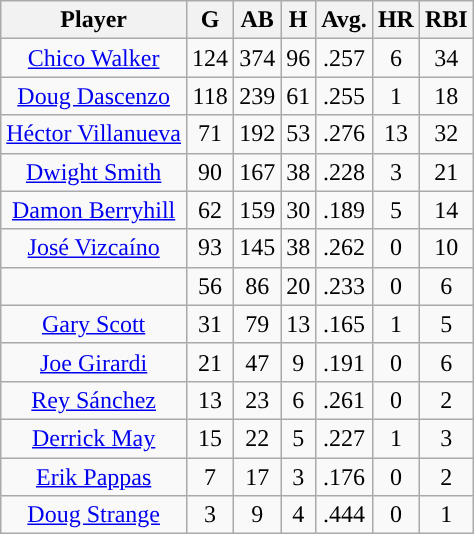<table class="wikitable sortable" style="text-align:center">
<tr>
<th>Player</th>
<th>G</th>
<th>AB</th>
<th>H</th>
<th>Avg.</th>
<th>HR</th>
<th>RBI</th>
</tr>
<tr>
<td><a href='#'>Chico Walker</a></td>
<td>124</td>
<td>374</td>
<td>96</td>
<td>.257</td>
<td>6</td>
<td>34</td>
</tr>
<tr>
<td><a href='#'>Doug Dascenzo</a></td>
<td>118</td>
<td>239</td>
<td>61</td>
<td>.255</td>
<td>1</td>
<td>18</td>
</tr>
<tr>
<td><a href='#'>Héctor Villanueva</a></td>
<td>71</td>
<td>192</td>
<td>53</td>
<td>.276</td>
<td>13</td>
<td>32</td>
</tr>
<tr>
<td><a href='#'>Dwight Smith</a></td>
<td>90</td>
<td>167</td>
<td>38</td>
<td>.228</td>
<td>3</td>
<td>21</td>
</tr>
<tr>
<td><a href='#'>Damon Berryhill</a></td>
<td>62</td>
<td>159</td>
<td>30</td>
<td>.189</td>
<td>5</td>
<td>14</td>
</tr>
<tr>
<td><a href='#'>José Vizcaíno</a></td>
<td>93</td>
<td>145</td>
<td>38</td>
<td>.262</td>
<td>0</td>
<td>10</td>
</tr>
<tr>
<td></td>
<td>56</td>
<td>86</td>
<td>20</td>
<td>.233</td>
<td>0</td>
<td>6</td>
</tr>
<tr>
<td><a href='#'>Gary Scott</a></td>
<td>31</td>
<td>79</td>
<td>13</td>
<td>.165</td>
<td>1</td>
<td>5</td>
</tr>
<tr>
<td><a href='#'>Joe Girardi</a></td>
<td>21</td>
<td>47</td>
<td>9</td>
<td>.191</td>
<td>0</td>
<td>6</td>
</tr>
<tr>
<td><a href='#'>Rey Sánchez</a></td>
<td>13</td>
<td>23</td>
<td>6</td>
<td>.261</td>
<td>0</td>
<td>2</td>
</tr>
<tr>
<td><a href='#'>Derrick May</a></td>
<td>15</td>
<td>22</td>
<td>5</td>
<td>.227</td>
<td>1</td>
<td>3</td>
</tr>
<tr>
<td><a href='#'>Erik Pappas</a></td>
<td>7</td>
<td>17</td>
<td>3</td>
<td>.176</td>
<td>0</td>
<td>2</td>
</tr>
<tr>
<td><a href='#'>Doug Strange</a></td>
<td>3</td>
<td>9</td>
<td>4</td>
<td>.444</td>
<td>0</td>
<td>1</td>
</tr>
</table>
